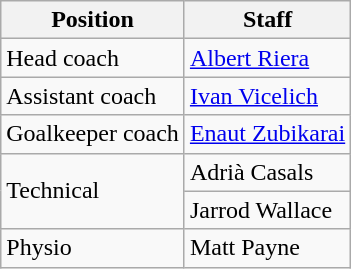<table class="wikitable">
<tr>
<th>Position</th>
<th>Staff</th>
</tr>
<tr>
<td>Head coach</td>
<td> <a href='#'>Albert Riera</a></td>
</tr>
<tr>
<td>Assistant coach</td>
<td> <a href='#'>Ivan Vicelich</a></td>
</tr>
<tr>
<td>Goalkeeper coach</td>
<td> <a href='#'>Enaut Zubikarai</a></td>
</tr>
<tr>
<td rowspan="2">Technical</td>
<td> Adrià Casals</td>
</tr>
<tr>
<td> Jarrod Wallace</td>
</tr>
<tr>
<td>Physio</td>
<td> Matt Payne</td>
</tr>
</table>
